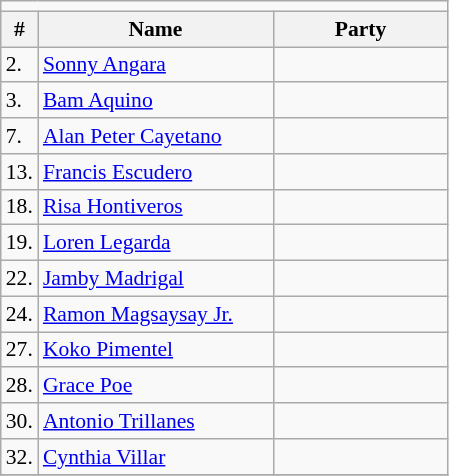<table class=wikitable style="font-size:90%">
<tr>
<td colspan=4 bgcolor=></td>
</tr>
<tr>
<th>#</th>
<th width=150px>Name</th>
<th colspan=2 width=110px>Party</th>
</tr>
<tr>
<td>2.</td>
<td><a href='#'>Sonny Angara</a></td>
<td></td>
</tr>
<tr>
<td>3.</td>
<td><a href='#'>Bam Aquino</a></td>
<td></td>
</tr>
<tr>
<td>7.</td>
<td><a href='#'>Alan Peter Cayetano</a></td>
<td></td>
</tr>
<tr>
<td>13.</td>
<td><a href='#'>Francis Escudero</a></td>
<td></td>
</tr>
<tr>
<td>18.</td>
<td><a href='#'>Risa Hontiveros</a></td>
<td></td>
</tr>
<tr>
<td>19.</td>
<td><a href='#'>Loren Legarda</a></td>
<td></td>
</tr>
<tr>
<td>22.</td>
<td><a href='#'>Jamby Madrigal</a></td>
<td></td>
</tr>
<tr>
<td>24.</td>
<td><a href='#'>Ramon Magsaysay Jr.</a></td>
<td></td>
</tr>
<tr>
<td>27.</td>
<td><a href='#'>Koko Pimentel</a></td>
<td></td>
</tr>
<tr>
<td>28.</td>
<td><a href='#'>Grace Poe</a></td>
<td></td>
</tr>
<tr>
<td>30.</td>
<td><a href='#'>Antonio Trillanes</a></td>
<td></td>
</tr>
<tr>
<td>32.</td>
<td><a href='#'>Cynthia Villar</a></td>
<td></td>
</tr>
<tr>
</tr>
</table>
